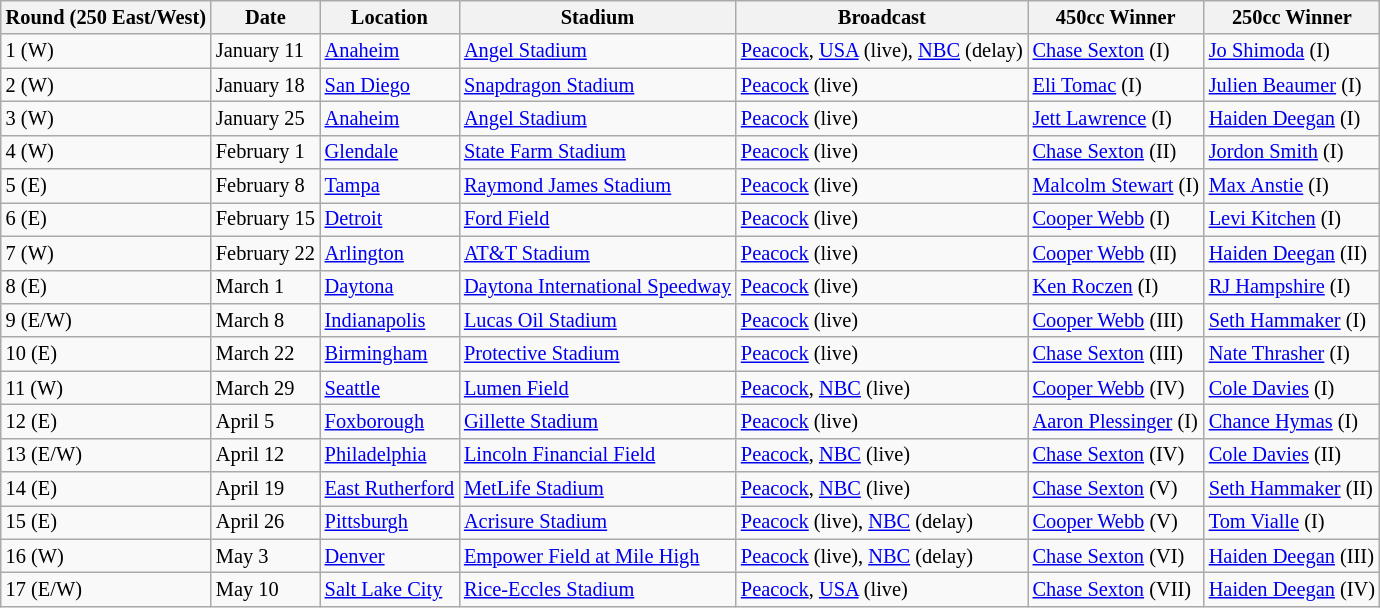<table class="wikitable" style="font-size: 85%;">
<tr>
<th>Round (250 East/West)</th>
<th>Date</th>
<th>Location</th>
<th>Stadium</th>
<th>Broadcast</th>
<th>450cc Winner</th>
<th>250cc Winner</th>
</tr>
<tr>
<td>1 (W)</td>
<td>January 11</td>
<td> <a href='#'>Anaheim</a></td>
<td><a href='#'>Angel Stadium</a></td>
<td><a href='#'>Peacock</a>, <a href='#'>USA</a> (live), <a href='#'>NBC</a> (delay)</td>
<td> <a href='#'>Chase Sexton</a> (I)</td>
<td> <a href='#'>Jo Shimoda</a> (I)</td>
</tr>
<tr>
<td>2 (W)</td>
<td>January 18</td>
<td> <a href='#'>San Diego</a></td>
<td><a href='#'>Snapdragon Stadium</a></td>
<td><a href='#'>Peacock</a> (live)</td>
<td> <a href='#'>Eli Tomac</a> (I)</td>
<td> <a href='#'>Julien Beaumer</a> (I)</td>
</tr>
<tr>
<td>3 (W)</td>
<td>January 25</td>
<td> <a href='#'>Anaheim</a></td>
<td><a href='#'>Angel Stadium</a></td>
<td><a href='#'>Peacock</a> (live)</td>
<td> <a href='#'>Jett Lawrence</a> (I)</td>
<td> <a href='#'>Haiden Deegan</a> (I)</td>
</tr>
<tr>
<td>4 (W)</td>
<td>February 1</td>
<td> <a href='#'>Glendale</a></td>
<td><a href='#'>State Farm Stadium</a></td>
<td><a href='#'>Peacock</a> (live)</td>
<td> <a href='#'>Chase Sexton</a> (II)</td>
<td> <a href='#'>Jordon Smith</a> (I)</td>
</tr>
<tr>
<td>5 (E)</td>
<td>February 8</td>
<td> <a href='#'>Tampa</a></td>
<td><a href='#'>Raymond James Stadium</a></td>
<td><a href='#'>Peacock</a> (live)</td>
<td> <a href='#'>Malcolm Stewart</a> (I)</td>
<td> <a href='#'>Max Anstie</a> (I)</td>
</tr>
<tr>
<td>6 (E)</td>
<td>February 15</td>
<td> <a href='#'>Detroit</a></td>
<td><a href='#'>Ford Field</a></td>
<td><a href='#'>Peacock</a> (live)</td>
<td> <a href='#'>Cooper Webb</a> (I)</td>
<td> <a href='#'>Levi Kitchen</a> (I)</td>
</tr>
<tr>
<td>7 (W)</td>
<td>February 22</td>
<td> <a href='#'>Arlington</a></td>
<td><a href='#'>AT&T Stadium</a></td>
<td><a href='#'>Peacock</a> (live)</td>
<td> <a href='#'>Cooper Webb</a> (II)</td>
<td> <a href='#'>Haiden Deegan</a> (II)</td>
</tr>
<tr>
<td>8 (E)</td>
<td>March 1</td>
<td> <a href='#'>Daytona</a></td>
<td><a href='#'>Daytona International Speedway</a></td>
<td><a href='#'>Peacock</a> (live)</td>
<td> <a href='#'>Ken Roczen</a> (I)</td>
<td> <a href='#'>RJ Hampshire</a> (I)</td>
</tr>
<tr>
<td>9 (E/W)</td>
<td>March 8</td>
<td> <a href='#'>Indianapolis</a></td>
<td><a href='#'>Lucas Oil Stadium</a></td>
<td><a href='#'>Peacock</a> (live)</td>
<td> <a href='#'>Cooper Webb</a> (III)</td>
<td> <a href='#'>Seth Hammaker</a> (I)</td>
</tr>
<tr>
<td>10 (E)</td>
<td>March 22</td>
<td> <a href='#'>Birmingham</a></td>
<td><a href='#'>Protective Stadium</a></td>
<td><a href='#'>Peacock</a> (live)</td>
<td> <a href='#'>Chase Sexton</a> (III)</td>
<td> <a href='#'>Nate Thrasher</a> (I)</td>
</tr>
<tr>
<td>11 (W)</td>
<td>March 29</td>
<td> <a href='#'>Seattle</a></td>
<td><a href='#'>Lumen Field</a></td>
<td><a href='#'>Peacock</a>, <a href='#'>NBC</a> (live)</td>
<td> <a href='#'>Cooper Webb</a> (IV)</td>
<td> <a href='#'>Cole Davies</a> (I)</td>
</tr>
<tr>
<td>12 (E)</td>
<td>April 5</td>
<td> <a href='#'>Foxborough</a></td>
<td><a href='#'>Gillette Stadium</a></td>
<td><a href='#'>Peacock</a> (live)</td>
<td> <a href='#'>Aaron Plessinger</a> (I)</td>
<td> <a href='#'>Chance Hymas</a> (I)</td>
</tr>
<tr>
<td>13 (E/W)</td>
<td>April 12</td>
<td> <a href='#'>Philadelphia</a></td>
<td><a href='#'>Lincoln Financial Field</a></td>
<td><a href='#'>Peacock</a>, <a href='#'>NBC</a> (live)</td>
<td> <a href='#'>Chase Sexton</a> (IV)</td>
<td> <a href='#'>Cole Davies</a> (II)</td>
</tr>
<tr>
<td>14 (E)</td>
<td>April 19</td>
<td> <a href='#'>East Rutherford</a></td>
<td><a href='#'>MetLife Stadium</a></td>
<td><a href='#'>Peacock</a>, <a href='#'>NBC</a> (live)</td>
<td> <a href='#'>Chase Sexton</a> (V)</td>
<td> <a href='#'>Seth Hammaker</a> (II)</td>
</tr>
<tr>
<td>15 (E)</td>
<td>April 26</td>
<td> <a href='#'>Pittsburgh</a></td>
<td><a href='#'>Acrisure Stadium</a></td>
<td><a href='#'>Peacock</a> (live), <a href='#'>NBC</a> (delay)</td>
<td> <a href='#'>Cooper Webb</a> (V)</td>
<td> <a href='#'>Tom Vialle</a> (I)</td>
</tr>
<tr>
<td>16 (W)</td>
<td>May 3</td>
<td> <a href='#'>Denver</a></td>
<td><a href='#'>Empower Field at Mile High</a></td>
<td><a href='#'>Peacock</a> (live), <a href='#'>NBC</a> (delay)</td>
<td> <a href='#'>Chase Sexton</a> (VI)</td>
<td> <a href='#'>Haiden Deegan</a> (III)</td>
</tr>
<tr>
<td>17 (E/W)</td>
<td>May 10</td>
<td> <a href='#'>Salt Lake City</a></td>
<td><a href='#'>Rice-Eccles Stadium</a></td>
<td><a href='#'>Peacock</a>, <a href='#'>USA</a> (live)</td>
<td> <a href='#'>Chase Sexton</a> (VII)</td>
<td> <a href='#'>Haiden Deegan</a> (IV)</td>
</tr>
</table>
